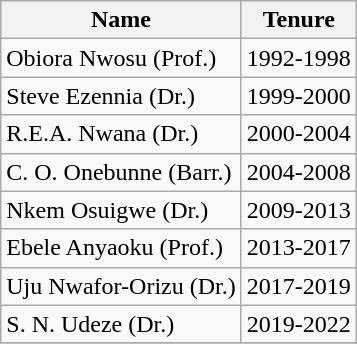<table class="wikitable">
<tr>
<th>Name</th>
<th>Tenure</th>
</tr>
<tr>
<td>Obiora Nwosu (Prof.)</td>
<td>1992-1998</td>
</tr>
<tr>
<td>Steve Ezennia (Dr.)</td>
<td>1999-2000</td>
</tr>
<tr>
<td>R.E.A. Nwana (Dr.)</td>
<td>2000-2004</td>
</tr>
<tr>
<td>C. O. Onebunne (Barr.)</td>
<td>2004-2008</td>
</tr>
<tr>
<td>Nkem Osuigwe (Dr.)</td>
<td>2009-2013</td>
</tr>
<tr>
<td>Ebele Anyaoku (Prof.)</td>
<td>2013-2017</td>
</tr>
<tr>
<td>Uju Nwafor-Orizu (Dr.)</td>
<td>2017-2019</td>
</tr>
<tr>
<td>S. N. Udeze (Dr.)</td>
<td>2019-2022</td>
</tr>
<tr>
</tr>
</table>
